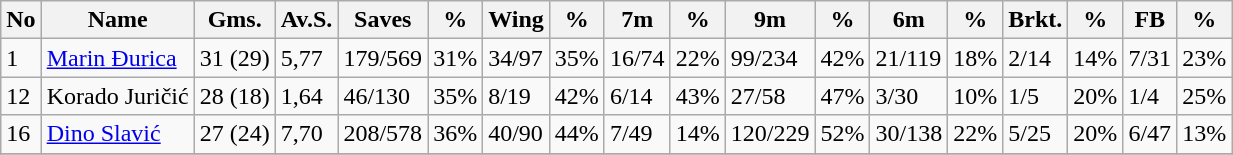<table class="wikitable">
<tr>
<th>No</th>
<th>Name</th>
<th>Gms.</th>
<th>Av.S.</th>
<th>Saves</th>
<th>%</th>
<th>Wing</th>
<th>%</th>
<th>7m</th>
<th>%</th>
<th>9m</th>
<th>%</th>
<th>6m</th>
<th>%</th>
<th>Brkt.</th>
<th>%</th>
<th>FB</th>
<th>%</th>
</tr>
<tr>
<td>1</td>
<td><a href='#'>Marin Đurica</a></td>
<td>31 (29)</td>
<td>5,77</td>
<td>179/569</td>
<td>31%</td>
<td>34/97</td>
<td>35%</td>
<td>16/74</td>
<td>22%</td>
<td>99/234</td>
<td>42%</td>
<td>21/119</td>
<td>18%</td>
<td>2/14</td>
<td>14%</td>
<td>7/31</td>
<td>23%</td>
</tr>
<tr>
<td>12</td>
<td>Korado Juričić</td>
<td>28 (18)</td>
<td>1,64</td>
<td>46/130</td>
<td>35%</td>
<td>8/19</td>
<td>42%</td>
<td>6/14</td>
<td>43%</td>
<td>27/58</td>
<td>47%</td>
<td>3/30</td>
<td>10%</td>
<td>1/5</td>
<td>20%</td>
<td>1/4</td>
<td>25%</td>
</tr>
<tr>
<td>16</td>
<td><a href='#'>Dino Slavić</a></td>
<td>27 (24)</td>
<td>7,70</td>
<td>208/578</td>
<td>36%</td>
<td>40/90</td>
<td>44%</td>
<td>7/49</td>
<td>14%</td>
<td>120/229</td>
<td>52%</td>
<td>30/138</td>
<td>22%</td>
<td>5/25</td>
<td>20%</td>
<td>6/47</td>
<td>13%</td>
</tr>
<tr>
</tr>
</table>
